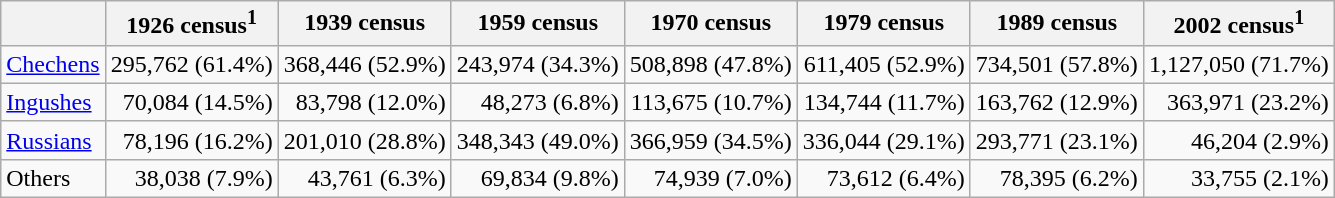<table class="wikitable">
<tr>
<th></th>
<th>1926 census<sup>1</sup></th>
<th>1939 census</th>
<th>1959 census</th>
<th>1970 census</th>
<th>1979 census</th>
<th>1989 census</th>
<th>2002 census<sup>1</sup></th>
</tr>
<tr>
<td><a href='#'>Chechens</a></td>
<td align="right">295,762 (61.4%)</td>
<td align="right">368,446 (52.9%)</td>
<td align="right">243,974 (34.3%)</td>
<td align="right">508,898 (47.8%)</td>
<td align="right">611,405 (52.9%)</td>
<td align="right">734,501 (57.8%)</td>
<td align="right">1,127,050 (71.7%)</td>
</tr>
<tr>
<td><a href='#'>Ingushes</a></td>
<td align="right">70,084 (14.5%)</td>
<td align="right">83,798 (12.0%)</td>
<td align="right">48,273 (6.8%)</td>
<td align="right">113,675 (10.7%)</td>
<td align="right">134,744 (11.7%)</td>
<td align="right">163,762 (12.9%)</td>
<td align="right">363,971 (23.2%)</td>
</tr>
<tr>
<td><a href='#'>Russians</a></td>
<td align="right">78,196 (16.2%)</td>
<td align="right">201,010 (28.8%)</td>
<td align="right">348,343 (49.0%)</td>
<td align="right">366,959 (34.5%)</td>
<td align="right">336,044 (29.1%)</td>
<td align="right">293,771 (23.1%)</td>
<td align="right">46,204 (2.9%)</td>
</tr>
<tr>
<td>Others</td>
<td align="right">38,038 (7.9%)</td>
<td align="right">43,761 (6.3%)</td>
<td align="right">69,834 (9.8%)</td>
<td align="right">74,939 (7.0%)</td>
<td align="right">73,612 (6.4%)</td>
<td align="right">78,395 (6.2%)</td>
<td align="right">33,755 (2.1%)</td>
</tr>
</table>
